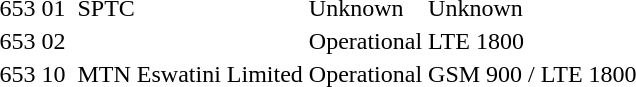<table>
<tr>
<td>653</td>
<td>01</td>
<td></td>
<td>SPTC</td>
<td>Unknown</td>
<td>Unknown</td>
<td></td>
</tr>
<tr>
<td>653</td>
<td>02</td>
<td></td>
<td></td>
<td>Operational</td>
<td>LTE 1800</td>
<td></td>
</tr>
<tr>
<td>653</td>
<td>10</td>
<td></td>
<td>MTN Eswatini Limited</td>
<td>Operational</td>
<td>GSM 900 / LTE 1800</td>
<td></td>
</tr>
</table>
